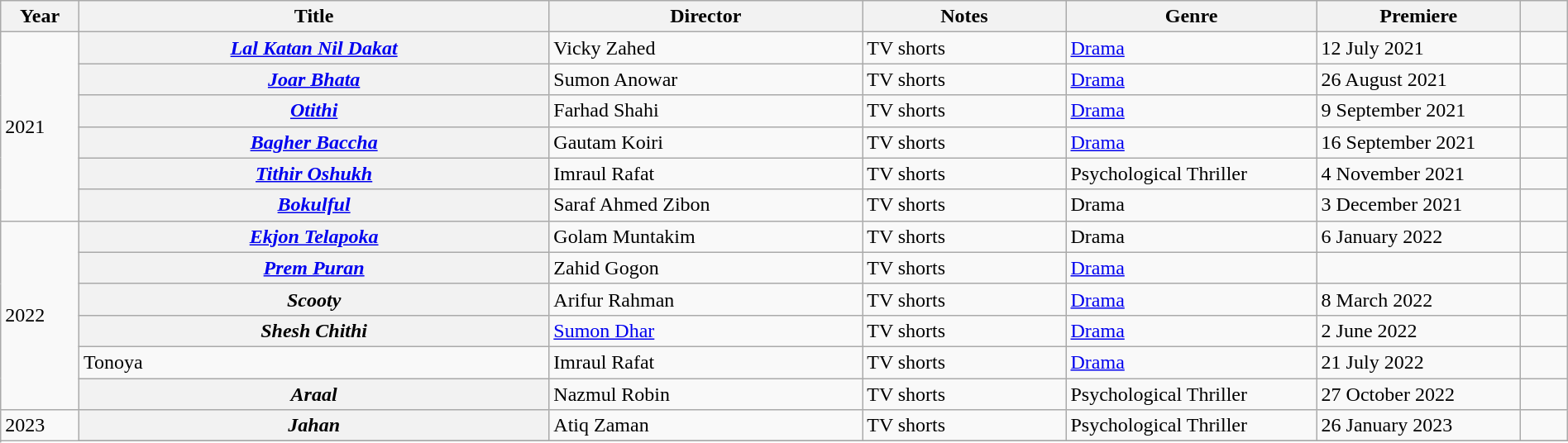<table class="wikitable plainrowheaders" style="width:100%">
<tr>
<th style="width:5%;">Year</th>
<th style="width:30%;">Title</th>
<th style="width:20%;">Director</th>
<th style="width:13%;">Notes</th>
<th style="width:16%;">Genre</th>
<th style="width:13%;">Premiere</th>
<th style="width:3%;"></th>
</tr>
<tr>
<td rowspan="6">2021</td>
<th scope="row"><em><a href='#'>Lal Katan Nil Dakat</a></em></th>
<td>Vicky Zahed</td>
<td>TV shorts</td>
<td><a href='#'>Drama</a></td>
<td>12 July 2021</td>
<td style="text-align:centre"></td>
</tr>
<tr>
<th scope="row"><em><a href='#'>Joar Bhata</a></em></th>
<td>Sumon Anowar</td>
<td>TV shorts</td>
<td><a href='#'>Drama</a></td>
<td>26 August 2021</td>
<td style="text-align:centre"></td>
</tr>
<tr>
<th scope="row"><em><a href='#'>Otithi</a></em></th>
<td>Farhad Shahi</td>
<td>TV shorts</td>
<td><a href='#'>Drama</a></td>
<td>9 September 2021</td>
<td style="text-align:centre"></td>
</tr>
<tr>
<th scope="row"><em><a href='#'>Bagher Baccha</a></em></th>
<td>Gautam Koiri</td>
<td>TV shorts</td>
<td><a href='#'>Drama</a></td>
<td>16 September 2021</td>
<td style="text-align:centre"></td>
</tr>
<tr>
<th scope="row"><em><a href='#'>Tithir Oshukh</a></em></th>
<td>Imraul Rafat</td>
<td>TV shorts</td>
<td>Psychological Thriller</td>
<td>4 November 2021</td>
<td style="text-align:centre"></td>
</tr>
<tr>
<th scope="row"><em><a href='#'>Bokulful</a></em></th>
<td>Saraf Ahmed Zibon</td>
<td>TV shorts</td>
<td>Drama</td>
<td>3 December 2021</td>
<td></td>
</tr>
<tr>
<td rowspan="6">2022</td>
<th scope="row"><em><a href='#'>Ekjon Telapoka</a></em></th>
<td>Golam Muntakim</td>
<td>TV shorts</td>
<td>Drama</td>
<td>6 January 2022</td>
<td></td>
</tr>
<tr>
<th scope="row"><em><a href='#'>Prem Puran</a></em></th>
<td>Zahid Gogon</td>
<td>TV shorts</td>
<td><a href='#'>Drama</a></td>
<td></td>
<td></td>
</tr>
<tr>
<th scope="row"><em>Scooty</em></th>
<td>Arifur Rahman</td>
<td>TV shorts</td>
<td><a href='#'>Drama</a></td>
<td>8 March 2022</td>
<td></td>
</tr>
<tr>
<th scope="row"><em>Shesh Chithi</em></th>
<td><a href='#'>Sumon Dhar</a></td>
<td>TV shorts</td>
<td><a href='#'>Drama</a></td>
<td>2 June 2022</td>
<td></td>
</tr>
<tr>
<td>Tonoya</td>
<td>Imraul Rafat</td>
<td>TV shorts</td>
<td><a href='#'>Drama</a></td>
<td>21 July 2022</td>
<td></td>
</tr>
<tr>
<th scope="row"><em>Araal</em></th>
<td>Nazmul Robin</td>
<td>TV shorts</td>
<td>Psychological Thriller</td>
<td>27 October 2022</td>
<td></td>
</tr>
<tr>
<td rowspan="5">2023</td>
<th scope="row"><em>Jahan</em></th>
<td>Atiq Zaman</td>
<td>TV shorts</td>
<td>Psychological Thriller</td>
<td>26 January 2023</td>
<td></td>
</tr>
<tr>
</tr>
</table>
